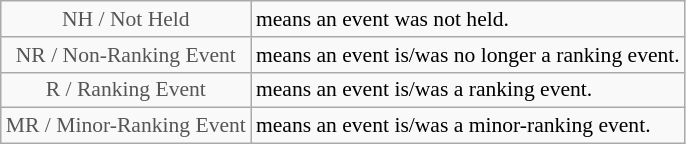<table class="wikitable" style="font-size:90%">
<tr>
<td style="text-align:center; color:#555555;" colspan="4">NH / Not Held</td>
<td>means an event was not held.</td>
</tr>
<tr>
<td style="text-align:center; color:#555555;" colspan="4">NR / Non-Ranking Event</td>
<td>means an event is/was no longer a ranking event.</td>
</tr>
<tr>
<td style="text-align:center; color:#555555;" colspan="4">R / Ranking Event</td>
<td>means an event is/was a ranking event.</td>
</tr>
<tr>
<td style="text-align:center; color:#555555;" colspan="4">MR / Minor-Ranking Event</td>
<td>means an event is/was a minor-ranking event.</td>
</tr>
</table>
